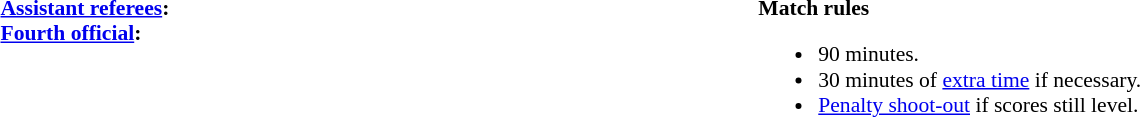<table style="width:100%;font-size:90%">
<tr>
<td style="width:40%;vertical-align:top"><br><strong><a href='#'>Assistant referees</a>:</strong>
<br><strong><a href='#'>Fourth official</a>:</strong></td>
<td style="width:60%;vertical-align:top"><br><strong>Match rules</strong><ul><li>90 minutes.</li><li>30 minutes of <a href='#'>extra time</a> if necessary.</li><li><a href='#'>Penalty shoot-out</a> if scores still level.</li></ul></td>
</tr>
</table>
